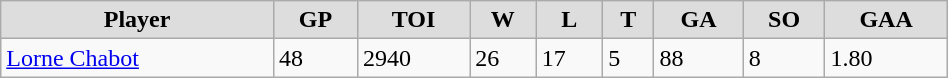<table class="wikitable" width="50%">
<tr align="center"  bgcolor="#dddddd">
<td><strong>Player</strong></td>
<td><strong>GP</strong></td>
<td><strong>TOI</strong></td>
<td><strong>W</strong></td>
<td><strong>L</strong></td>
<td><strong>T</strong></td>
<td><strong>GA</strong></td>
<td><strong>SO</strong></td>
<td><strong>GAA</strong></td>
</tr>
<tr>
<td><a href='#'>Lorne Chabot</a></td>
<td>48</td>
<td>2940</td>
<td>26</td>
<td>17</td>
<td>5</td>
<td>88</td>
<td>8</td>
<td>1.80</td>
</tr>
</table>
